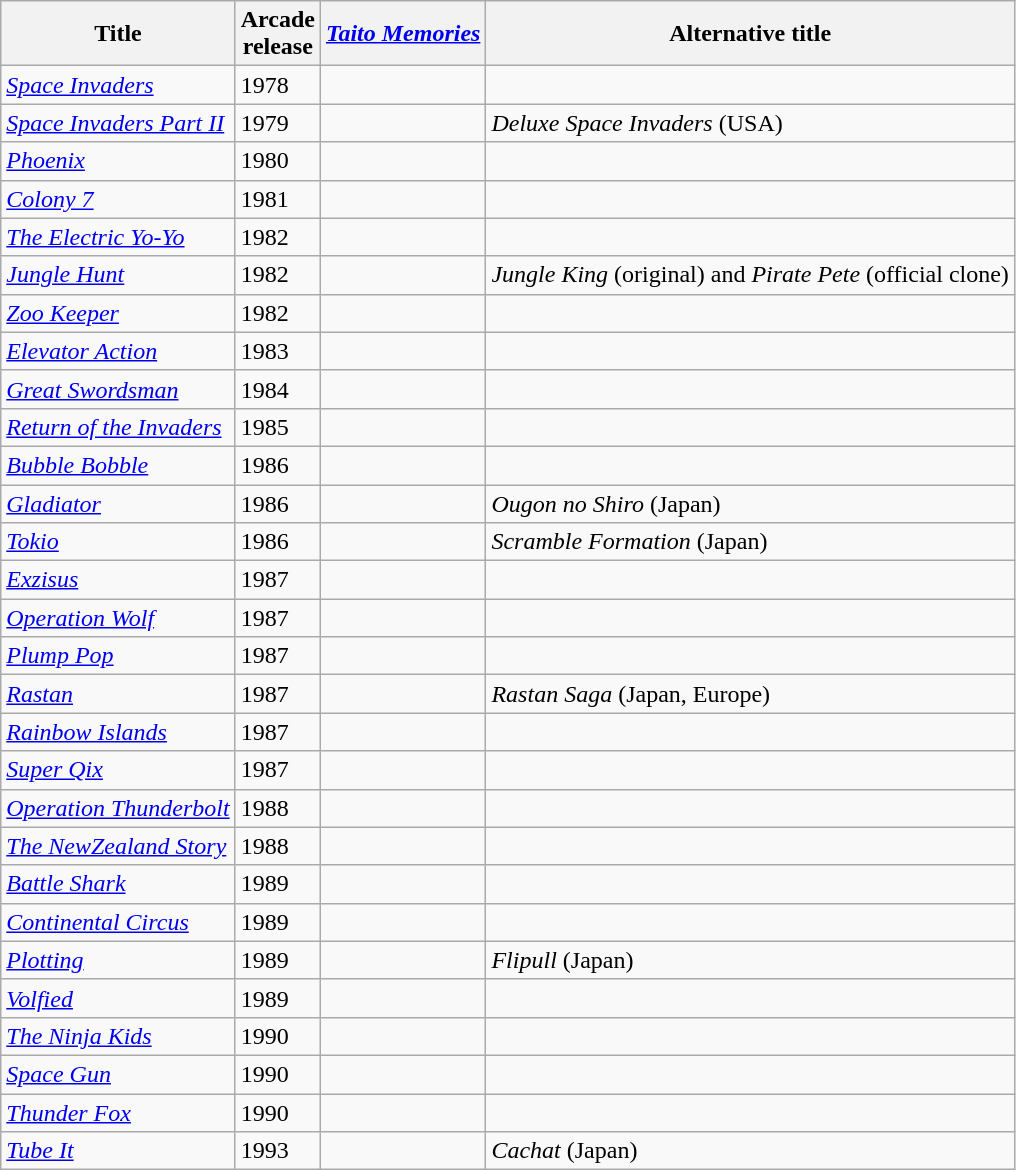<table class="wikitable sortable" border="1">
<tr>
<th scope="col">Title</th>
<th scope="col" width="30px">Arcade release</th>
<th scope="col"><em><a href='#'>Taito Memories</a></em></th>
<th scope="col">Alternative title</th>
</tr>
<tr>
<td><em><a href='#'>Space Invaders</a></em></td>
<td>1978</td>
<td></td>
<td></td>
</tr>
<tr>
<td><em><a href='#'>Space Invaders Part II</a></em></td>
<td>1979</td>
<td></td>
<td><em>Deluxe Space Invaders</em> (USA)</td>
</tr>
<tr>
<td><em><a href='#'>Phoenix</a></em></td>
<td>1980</td>
<td></td>
<td></td>
</tr>
<tr>
<td><em><a href='#'>Colony 7</a></em></td>
<td>1981</td>
<td></td>
<td></td>
</tr>
<tr>
<td><em><a href='#'>The Electric Yo-Yo</a></em></td>
<td>1982</td>
<td></td>
<td></td>
</tr>
<tr>
<td><em><a href='#'>Jungle Hunt</a></em></td>
<td>1982</td>
<td></td>
<td><em>Jungle King</em> (original) and <em>Pirate Pete</em> (official clone)</td>
</tr>
<tr>
<td><em><a href='#'>Zoo Keeper</a></em></td>
<td>1982</td>
<td></td>
<td></td>
</tr>
<tr>
<td><em><a href='#'>Elevator Action</a></em></td>
<td>1983</td>
<td></td>
<td></td>
</tr>
<tr>
<td><em><a href='#'>Great Swordsman</a></em></td>
<td>1984</td>
<td></td>
<td></td>
</tr>
<tr>
<td><em><a href='#'>Return of the Invaders</a></em></td>
<td>1985</td>
<td></td>
<td></td>
</tr>
<tr>
<td><em><a href='#'>Bubble Bobble</a></em></td>
<td>1986</td>
<td></td>
<td></td>
</tr>
<tr>
<td><em><a href='#'>Gladiator</a></em></td>
<td>1986</td>
<td></td>
<td><em>Ougon no Shiro</em> (Japan)</td>
</tr>
<tr>
<td><em><a href='#'>Tokio</a></em></td>
<td>1986</td>
<td></td>
<td><em>Scramble Formation</em> (Japan)</td>
</tr>
<tr>
<td><em><a href='#'>Exzisus</a></em></td>
<td>1987</td>
<td></td>
<td></td>
</tr>
<tr>
<td><em><a href='#'>Operation Wolf</a></em></td>
<td>1987</td>
<td></td>
<td></td>
</tr>
<tr>
<td><em><a href='#'>Plump Pop</a></em></td>
<td>1987</td>
<td></td>
<td></td>
</tr>
<tr>
<td><em><a href='#'>Rastan</a></em></td>
<td>1987</td>
<td></td>
<td><em>Rastan Saga</em> (Japan, Europe)</td>
</tr>
<tr>
<td><em><a href='#'>Rainbow Islands</a></em></td>
<td>1987</td>
<td></td>
<td></td>
</tr>
<tr>
<td><em><a href='#'>Super Qix</a></em></td>
<td>1987</td>
<td></td>
<td></td>
</tr>
<tr>
<td><em><a href='#'>Operation Thunderbolt</a></em></td>
<td>1988</td>
<td></td>
<td></td>
</tr>
<tr>
<td><em><a href='#'>The NewZealand Story</a></em></td>
<td>1988</td>
<td></td>
<td></td>
</tr>
<tr>
<td><em><a href='#'>Battle Shark</a></em></td>
<td>1989</td>
<td></td>
<td></td>
</tr>
<tr>
<td><em><a href='#'>Continental Circus</a></em></td>
<td>1989</td>
<td></td>
<td></td>
</tr>
<tr>
<td><em><a href='#'>Plotting</a></em></td>
<td>1989</td>
<td></td>
<td><em>Flipull</em> (Japan)</td>
</tr>
<tr>
<td><em><a href='#'>Volfied</a></em></td>
<td>1989</td>
<td></td>
<td></td>
</tr>
<tr>
<td><em><a href='#'>The Ninja Kids</a></em></td>
<td>1990</td>
<td></td>
<td></td>
</tr>
<tr>
<td><em><a href='#'>Space Gun</a></em></td>
<td>1990</td>
<td></td>
<td></td>
</tr>
<tr>
<td><em><a href='#'>Thunder Fox</a></em></td>
<td>1990</td>
<td></td>
<td></td>
</tr>
<tr>
<td><em><a href='#'>Tube It</a></em></td>
<td>1993</td>
<td></td>
<td><em>Cachat</em> (Japan)</td>
</tr>
</table>
